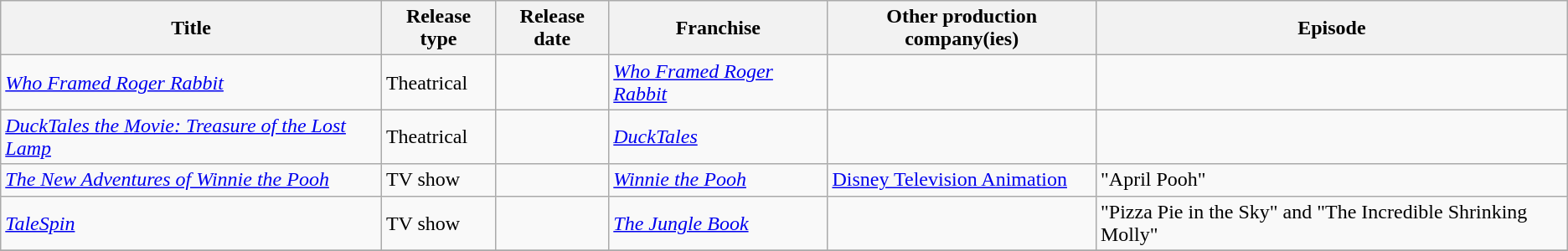<table class="wikitable sortable">
<tr st>
<th>Title</th>
<th>Release type</th>
<th>Release date</th>
<th>Franchise</th>
<th>Other production company(ies)</th>
<th>Episode</th>
</tr>
<tr>
<td><em><a href='#'>Who Framed Roger Rabbit</a></em></td>
<td>Theatrical</td>
<td></td>
<td><em><a href='#'>Who Framed Roger Rabbit</a></em></td>
<td></td>
<td></td>
</tr>
<tr>
<td><em><a href='#'>DuckTales the Movie: Treasure of the Lost Lamp</a></em></td>
<td>Theatrical</td>
<td></td>
<td><em><a href='#'>DuckTales</a></em></td>
<td></td>
<td></td>
</tr>
<tr>
<td><em><a href='#'>The New Adventures of Winnie the Pooh</a></em></td>
<td>TV show</td>
<td></td>
<td><em><a href='#'>Winnie the Pooh</a></em></td>
<td><a href='#'>Disney Television Animation</a></td>
<td>"April Pooh"</td>
</tr>
<tr>
<td><em><a href='#'>TaleSpin</a></em></td>
<td>TV show</td>
<td></td>
<td><em><a href='#'>The Jungle Book</a></em></td>
<td></td>
<td>"Pizza Pie in the Sky" and "The Incredible Shrinking Molly"</td>
</tr>
<tr>
</tr>
</table>
